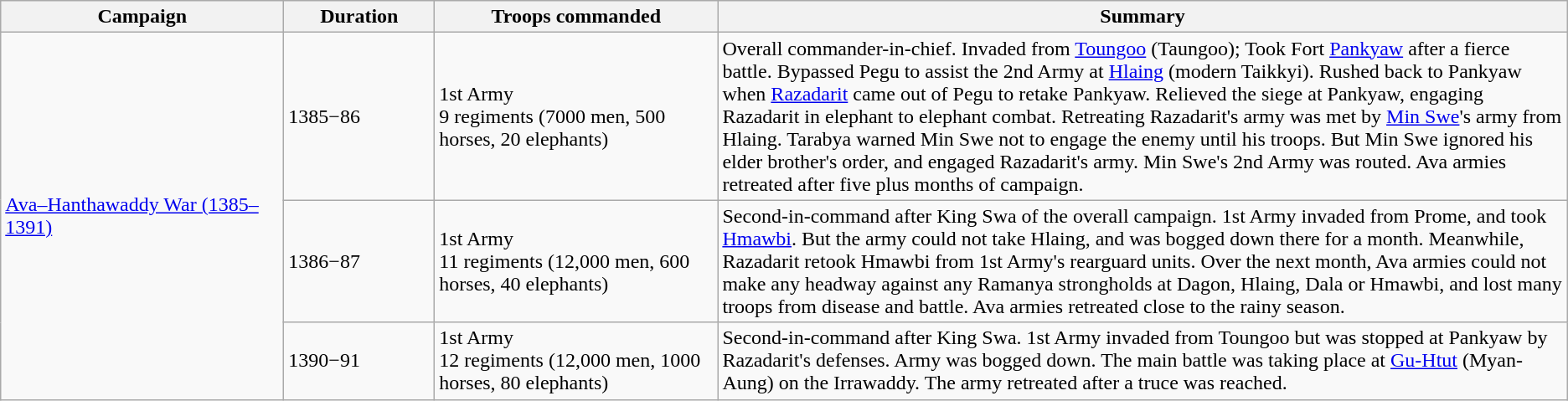<table class="wikitable" border="1">
<tr>
<th width=10%>Campaign</th>
<th width=5%>Duration</th>
<th width=10%>Troops commanded</th>
<th width=30%>Summary</th>
</tr>
<tr>
<td rowspan="3"><a href='#'>Ava–Hanthawaddy War (1385–1391)</a></td>
<td>1385−86</td>
<td>1st Army <br> 9 regiments (7000 men, 500 horses, 20 elephants)</td>
<td>Overall commander-in-chief. Invaded from <a href='#'>Toungoo</a> (Taungoo); Took Fort <a href='#'>Pankyaw</a> after a fierce battle. Bypassed Pegu to assist the 2nd Army at <a href='#'>Hlaing</a> (modern Taikkyi). Rushed back to Pankyaw when <a href='#'>Razadarit</a> came out of Pegu to retake Pankyaw. Relieved the siege at Pankyaw, engaging Razadarit in elephant to elephant combat. Retreating Razadarit's army was met by <a href='#'>Min Swe</a>'s army from Hlaing. Tarabya warned Min Swe not to engage the enemy until his troops. But Min Swe ignored his elder brother's order, and engaged Razadarit's army. Min Swe's 2nd Army was routed. Ava armies retreated after five plus months of campaign.</td>
</tr>
<tr>
<td>1386−87</td>
<td>1st Army <br> 11 regiments (12,000 men, 600 horses, 40 elephants)</td>
<td>Second-in-command after King Swa of the overall campaign. 1st Army invaded from Prome, and took <a href='#'>Hmawbi</a>. But the army could not take Hlaing, and was bogged down there for a month. Meanwhile, Razadarit retook Hmawbi from 1st Army's rearguard units. Over the next month, Ava armies could not make any headway against any Ramanya strongholds at Dagon, Hlaing, Dala or Hmawbi, and lost many troops from disease and battle. Ava armies retreated close to the rainy season.</td>
</tr>
<tr>
<td>1390−91</td>
<td>1st Army <br> 12 regiments (12,000 men, 1000 horses, 80 elephants)</td>
<td>Second-in-command after King Swa. 1st Army invaded from Toungoo but was stopped at Pankyaw by Razadarit's defenses. Army was bogged down. The main battle was taking place at <a href='#'>Gu-Htut</a> (Myan-Aung) on the Irrawaddy. The army retreated after a truce was reached.</td>
</tr>
</table>
